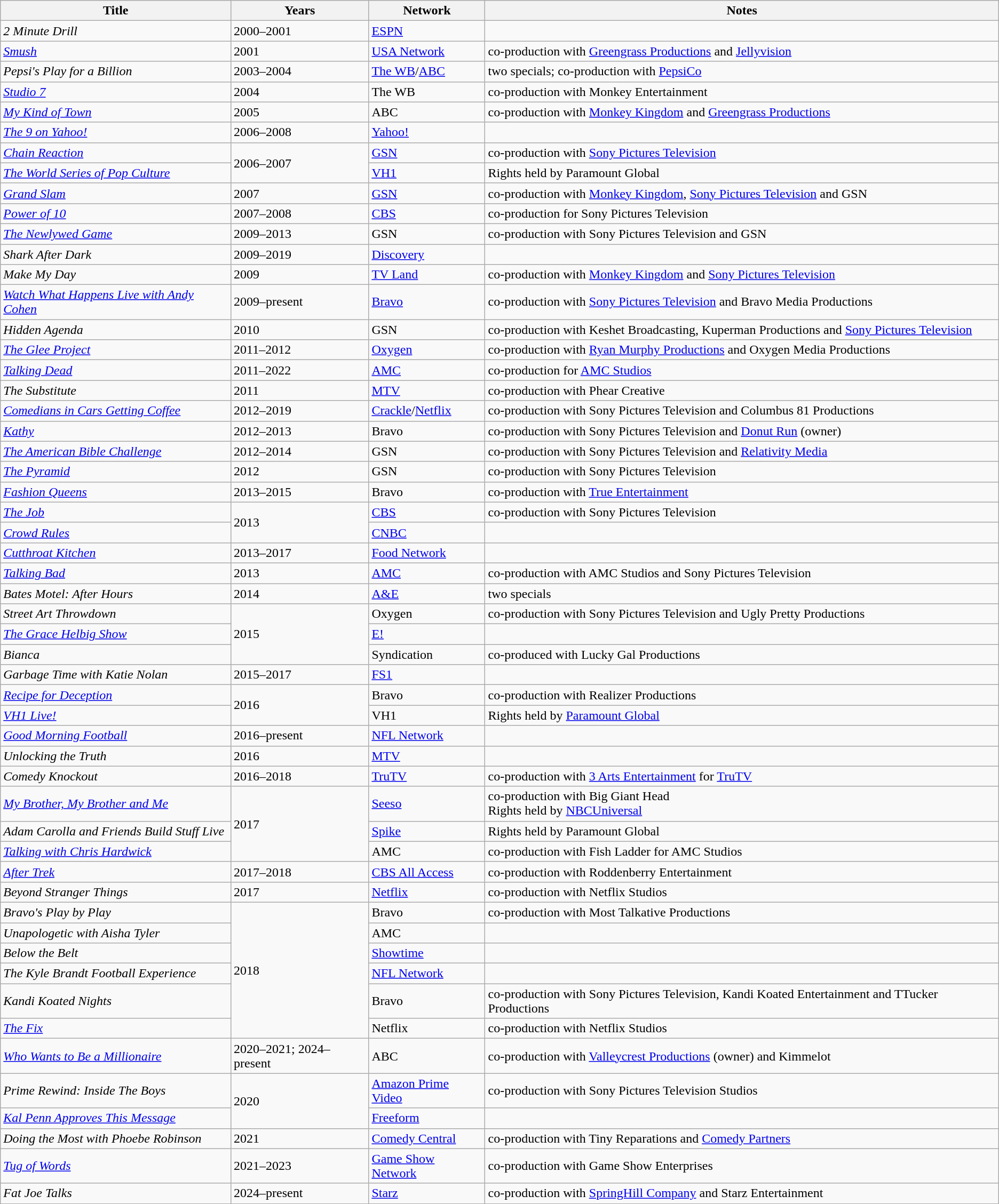<table class="wikitable sortable">
<tr>
<th>Title</th>
<th>Years</th>
<th>Network</th>
<th>Notes</th>
</tr>
<tr>
<td><em>2 Minute Drill</em></td>
<td>2000–2001</td>
<td><a href='#'>ESPN</a></td>
<td></td>
</tr>
<tr>
<td><em><a href='#'>Smush</a></em></td>
<td>2001</td>
<td><a href='#'>USA Network</a></td>
<td>co-production with <a href='#'>Greengrass Productions</a> and <a href='#'>Jellyvision</a></td>
</tr>
<tr>
<td><em>Pepsi's Play for a Billion</em></td>
<td>2003–2004</td>
<td><a href='#'>The WB</a>/<a href='#'>ABC</a></td>
<td>two specials; co-production with <a href='#'>PepsiCo</a></td>
</tr>
<tr>
<td><em><a href='#'>Studio 7</a></em></td>
<td>2004</td>
<td>The WB</td>
<td>co-production with Monkey Entertainment</td>
</tr>
<tr>
<td><em><a href='#'>My Kind of Town</a></em></td>
<td>2005</td>
<td>ABC</td>
<td>co-production with <a href='#'>Monkey Kingdom</a> and <a href='#'>Greengrass Productions</a></td>
</tr>
<tr>
<td><em><a href='#'>The 9 on Yahoo!</a></em></td>
<td>2006–2008</td>
<td><a href='#'>Yahoo!</a></td>
<td></td>
</tr>
<tr>
<td><em><a href='#'>Chain Reaction</a></em></td>
<td rowspan="2">2006–2007</td>
<td><a href='#'>GSN</a></td>
<td>co-production with <a href='#'>Sony Pictures Television</a></td>
</tr>
<tr>
<td><em><a href='#'>The World Series of Pop Culture</a></em></td>
<td><a href='#'>VH1</a></td>
<td>Rights held by Paramount Global</td>
</tr>
<tr>
<td><em><a href='#'>Grand Slam</a></em></td>
<td>2007</td>
<td><a href='#'>GSN</a></td>
<td>co-production with <a href='#'>Monkey Kingdom</a>, <a href='#'>Sony Pictures Television</a> and GSN</td>
</tr>
<tr>
<td><em><a href='#'>Power of 10</a></em></td>
<td>2007–2008</td>
<td><a href='#'>CBS</a></td>
<td>co-production for Sony Pictures Television</td>
</tr>
<tr>
<td><em><a href='#'>The Newlywed Game</a></em></td>
<td>2009–2013</td>
<td>GSN</td>
<td>co-production with Sony Pictures Television and GSN</td>
</tr>
<tr>
<td><em>Shark After Dark</em></td>
<td>2009–2019</td>
<td><a href='#'>Discovery</a></td>
<td></td>
</tr>
<tr>
<td><em>Make My Day</em></td>
<td>2009</td>
<td><a href='#'>TV Land</a></td>
<td>co-production with <a href='#'>Monkey Kingdom</a> and <a href='#'>Sony Pictures Television</a></td>
</tr>
<tr>
<td><em><a href='#'>Watch What Happens Live with Andy Cohen</a></em></td>
<td>2009–present</td>
<td><a href='#'>Bravo</a></td>
<td>co-production with <a href='#'>Sony Pictures Television</a> and Bravo Media Productions</td>
</tr>
<tr>
<td><em>Hidden Agenda</em></td>
<td>2010</td>
<td>GSN</td>
<td>co-production with Keshet Broadcasting, Kuperman Productions and <a href='#'>Sony Pictures Television</a></td>
</tr>
<tr>
<td><em><a href='#'>The Glee Project</a></em></td>
<td>2011–2012</td>
<td><a href='#'>Oxygen</a></td>
<td>co-production with <a href='#'>Ryan Murphy Productions</a> and Oxygen Media Productions</td>
</tr>
<tr>
<td><em><a href='#'>Talking Dead</a></em></td>
<td>2011–2022</td>
<td><a href='#'>AMC</a></td>
<td>co-production for <a href='#'>AMC Studios</a></td>
</tr>
<tr>
<td><em>The Substitute</em></td>
<td>2011</td>
<td><a href='#'>MTV</a></td>
<td>co-production with Phear Creative</td>
</tr>
<tr>
<td><em><a href='#'>Comedians in Cars Getting Coffee</a></em></td>
<td>2012–2019</td>
<td><a href='#'>Crackle</a>/<a href='#'>Netflix</a></td>
<td>co-production with Sony Pictures Television and Columbus 81 Productions</td>
</tr>
<tr>
<td><em><a href='#'>Kathy</a></em></td>
<td>2012–2013</td>
<td>Bravo</td>
<td>co-production with Sony Pictures Television and <a href='#'>Donut Run</a> (owner)</td>
</tr>
<tr>
<td><em><a href='#'>The American Bible Challenge</a></em></td>
<td>2012–2014</td>
<td>GSN</td>
<td>co-production with Sony Pictures Television and <a href='#'>Relativity Media</a></td>
</tr>
<tr>
<td><em><a href='#'>The Pyramid</a></em></td>
<td>2012</td>
<td>GSN</td>
<td>co-production with Sony Pictures Television</td>
</tr>
<tr>
<td><em><a href='#'>Fashion Queens</a></em></td>
<td>2013–2015</td>
<td>Bravo</td>
<td>co-production with <a href='#'>True Entertainment</a></td>
</tr>
<tr>
<td><em><a href='#'>The Job</a></em></td>
<td rowspan="2">2013</td>
<td><a href='#'>CBS</a></td>
<td>co-production with Sony Pictures Television</td>
</tr>
<tr>
<td><em><a href='#'>Crowd Rules</a></em></td>
<td><a href='#'>CNBC</a></td>
<td></td>
</tr>
<tr>
<td><em><a href='#'>Cutthroat Kitchen</a></em></td>
<td>2013–2017</td>
<td><a href='#'>Food Network</a></td>
<td></td>
</tr>
<tr>
<td><em><a href='#'>Talking Bad</a></em></td>
<td>2013</td>
<td><a href='#'>AMC</a></td>
<td>co-production with AMC Studios and Sony Pictures Television</td>
</tr>
<tr>
<td><em>Bates Motel: After Hours</em></td>
<td>2014</td>
<td><a href='#'>A&E</a></td>
<td>two specials</td>
</tr>
<tr>
<td><em>Street Art Throwdown</em></td>
<td rowspan="3">2015</td>
<td>Oxygen</td>
<td>co-production with Sony Pictures Television and Ugly Pretty Productions</td>
</tr>
<tr>
<td><em><a href='#'>The Grace Helbig Show</a></em></td>
<td><a href='#'>E!</a></td>
<td></td>
</tr>
<tr>
<td><em>Bianca</em></td>
<td>Syndication</td>
<td>co-produced with Lucky Gal Productions</td>
</tr>
<tr>
<td><em>Garbage Time with Katie Nolan</em></td>
<td>2015–2017</td>
<td><a href='#'>FS1</a></td>
<td></td>
</tr>
<tr>
<td><em><a href='#'>Recipe for Deception</a></em></td>
<td rowspan="2">2016</td>
<td>Bravo</td>
<td>co-production with Realizer Productions</td>
</tr>
<tr>
<td><em><a href='#'>VH1 Live!</a></em></td>
<td>VH1</td>
<td>Rights held by <a href='#'>Paramount Global</a></td>
</tr>
<tr>
<td><em><a href='#'>Good Morning Football</a></em></td>
<td>2016–present</td>
<td><a href='#'>NFL Network</a></td>
<td></td>
</tr>
<tr>
<td><em>Unlocking the Truth</em></td>
<td>2016</td>
<td><a href='#'>MTV</a></td>
<td></td>
</tr>
<tr>
<td><em>Comedy Knockout</em></td>
<td>2016–2018</td>
<td><a href='#'>TruTV</a></td>
<td>co-production with <a href='#'>3 Arts Entertainment</a> for <a href='#'>TruTV</a></td>
</tr>
<tr>
<td><em><a href='#'>My Brother, My Brother and Me</a></em></td>
<td rowspan="3">2017</td>
<td><a href='#'>Seeso</a></td>
<td>co-production with Big Giant Head<br>Rights held by <a href='#'>NBCUniversal</a></td>
</tr>
<tr>
<td><em>Adam Carolla and Friends Build Stuff Live</em></td>
<td><a href='#'>Spike</a></td>
<td>Rights held by Paramount Global</td>
</tr>
<tr>
<td><em><a href='#'>Talking with Chris Hardwick</a></em></td>
<td>AMC</td>
<td>co-production with Fish Ladder for AMC Studios</td>
</tr>
<tr>
<td><em><a href='#'>After Trek</a></em></td>
<td>2017–2018</td>
<td><a href='#'>CBS All Access</a></td>
<td>co-production with Roddenberry Entertainment</td>
</tr>
<tr>
<td><em>Beyond Stranger Things</em></td>
<td>2017</td>
<td><a href='#'>Netflix</a></td>
<td>co-production with Netflix Studios</td>
</tr>
<tr>
<td><em>Bravo's Play by Play</em></td>
<td rowspan="6">2018</td>
<td>Bravo</td>
<td>co-production with Most Talkative Productions</td>
</tr>
<tr>
<td><em>Unapologetic with Aisha Tyler</em></td>
<td>AMC</td>
<td></td>
</tr>
<tr>
<td><em>Below the Belt</em></td>
<td><a href='#'>Showtime</a></td>
<td></td>
</tr>
<tr>
<td><em>The Kyle Brandt Football Experience</em></td>
<td><a href='#'>NFL Network</a></td>
<td></td>
</tr>
<tr>
<td><em>Kandi Koated Nights</em></td>
<td>Bravo</td>
<td>co-production with Sony Pictures Television, Kandi Koated Entertainment and TTucker Productions</td>
</tr>
<tr>
<td><em><a href='#'>The Fix</a></em></td>
<td>Netflix</td>
<td>co-production with Netflix Studios</td>
</tr>
<tr>
<td><em><a href='#'>Who Wants to Be a Millionaire</a></em></td>
<td>2020–2021; 2024–present</td>
<td>ABC</td>
<td>co-production with <a href='#'>Valleycrest Productions</a> (owner) and Kimmelot</td>
</tr>
<tr>
<td><em>Prime Rewind: Inside The Boys</em></td>
<td rowspan="2">2020</td>
<td><a href='#'>Amazon Prime Video</a></td>
<td>co-production with Sony Pictures Television Studios</td>
</tr>
<tr>
<td><em><a href='#'>Kal Penn Approves This Message</a></em></td>
<td><a href='#'>Freeform</a></td>
<td></td>
</tr>
<tr>
<td><em>Doing the Most with Phoebe Robinson</em></td>
<td>2021</td>
<td><a href='#'>Comedy Central</a></td>
<td>co-production with Tiny Reparations and <a href='#'>Comedy Partners</a></td>
</tr>
<tr>
<td><em><a href='#'>Tug of Words</a></em></td>
<td>2021–2023</td>
<td><a href='#'>Game Show Network</a></td>
<td>co-production with Game Show Enterprises</td>
</tr>
<tr>
<td><em>Fat Joe Talks</em></td>
<td>2024–present</td>
<td><a href='#'>Starz</a></td>
<td>co-production with <a href='#'>SpringHill Company</a> and Starz Entertainment</td>
</tr>
</table>
